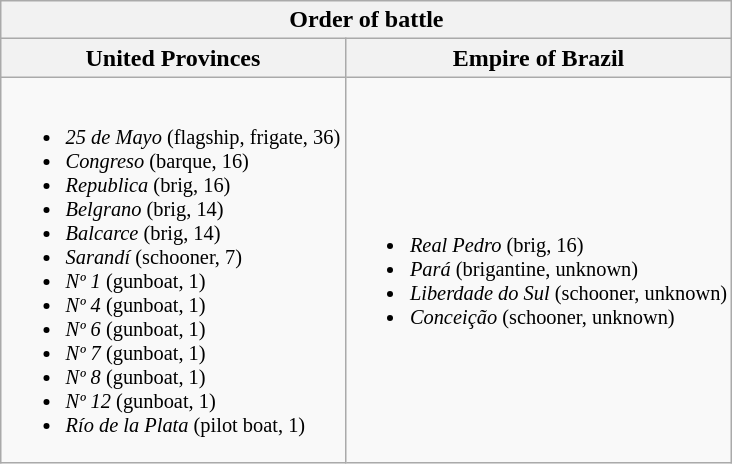<table class="wikitable mw-collapsible mw-collapsed">
<tr>
<th colspan="3">Order of battle</th>
</tr>
<tr>
<th>United Provinces</th>
<th>Empire of Brazil</th>
</tr>
<tr style="font-size:85%;">
<td><br><ul><li><em>25 de Mayo</em> (flagship, frigate, 36)</li><li><em>Congreso</em> (barque, 16)</li><li><em>Republica</em> (brig, 16)</li><li><em>Belgrano</em> (brig, 14)</li><li><em>Balcarce</em> (brig, 14)</li><li><em>Sarandí</em> (schooner, 7)</li><li><em>Nº 1</em> (gunboat, 1)</li><li><em>Nº 4</em> (gunboat, 1)</li><li><em>Nº 6</em> (gunboat, 1)</li><li><em>Nº 7</em> (gunboat, 1)</li><li><em>Nº 8</em> (gunboat, 1)</li><li><em>Nº 12</em> (gunboat, 1)</li><li><em>Río de la Plata</em> (pilot boat, 1)</li></ul></td>
<td><br><ul><li><em>Real Pedro</em> (brig, 16)</li><li><em>Pará</em> (brigantine, unknown)</li><li><em>Liberdade do Sul</em> (schooner, unknown)</li><li><em>Conceição</em> (schooner, unknown)</li></ul></td>
</tr>
</table>
